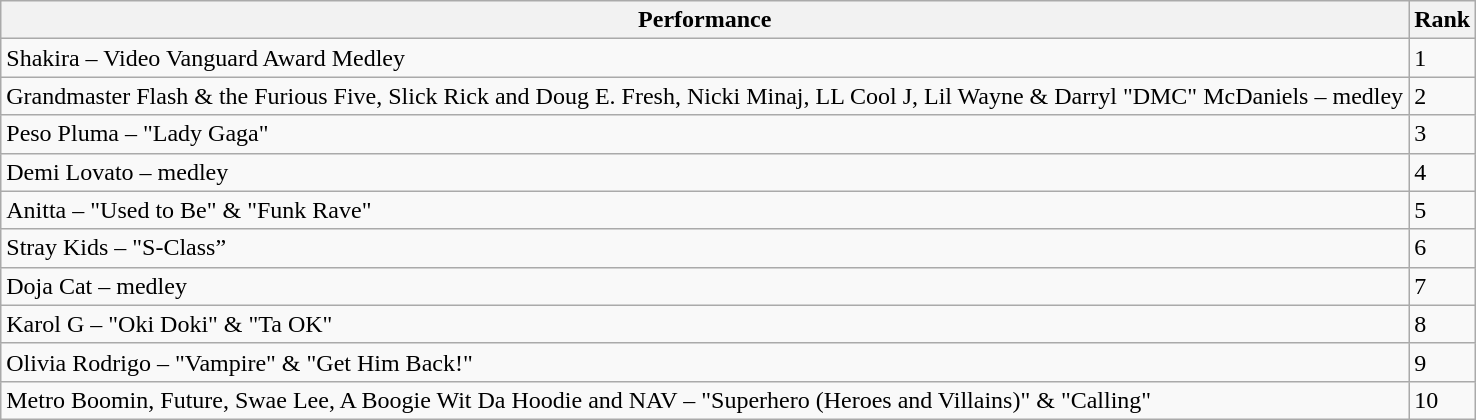<table class="wikitable sortable">
<tr>
<th scope="col">Performance</th>
<th scope="col">Rank</th>
</tr>
<tr>
<td>Shakira – Video Vanguard Award Medley</td>
<td>1</td>
</tr>
<tr>
<td>Grandmaster Flash & the Furious Five, Slick Rick and Doug E. Fresh, Nicki Minaj, LL Cool J, Lil Wayne & Darryl "DMC" McDaniels – medley</td>
<td>2</td>
</tr>
<tr>
<td>Peso Pluma – "Lady Gaga"</td>
<td>3</td>
</tr>
<tr>
<td>Demi Lovato – medley</td>
<td>4</td>
</tr>
<tr>
<td>Anitta – "Used to Be" & "Funk Rave"</td>
<td>5</td>
</tr>
<tr>
<td>Stray Kids – "S-Class”</td>
<td>6</td>
</tr>
<tr>
<td>Doja Cat – medley</td>
<td>7</td>
</tr>
<tr>
<td>Karol G – "Oki Doki" & "Ta OK"</td>
<td>8</td>
</tr>
<tr>
<td>Olivia Rodrigo – "Vampire" & "Get Him Back!"</td>
<td>9</td>
</tr>
<tr>
<td>Metro Boomin, Future, Swae Lee, A Boogie Wit Da Hoodie and NAV – "Superhero (Heroes and Villains)" & "Calling"</td>
<td>10</td>
</tr>
</table>
